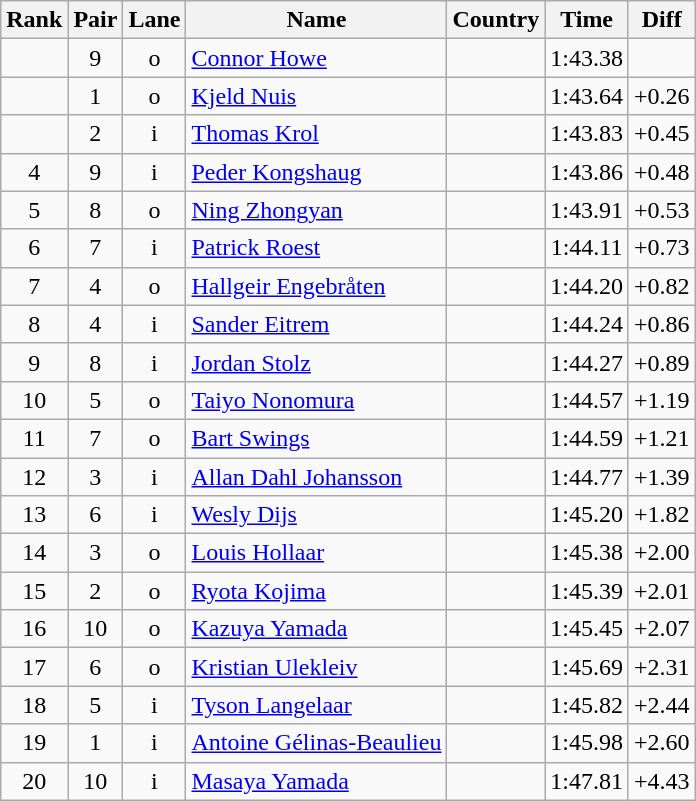<table class="wikitable sortable" style="text-align:center">
<tr>
<th>Rank</th>
<th>Pair</th>
<th>Lane</th>
<th>Name</th>
<th>Country</th>
<th>Time</th>
<th>Diff</th>
</tr>
<tr>
<td></td>
<td>9</td>
<td>o</td>
<td align=left><a href='#'>Connor Howe</a></td>
<td align=left></td>
<td>1:43.38</td>
<td></td>
</tr>
<tr>
<td></td>
<td>1</td>
<td>o</td>
<td align=left><a href='#'>Kjeld Nuis</a></td>
<td align=left></td>
<td>1:43.64</td>
<td>+0.26</td>
</tr>
<tr>
<td></td>
<td>2</td>
<td>i</td>
<td align=left><a href='#'>Thomas Krol</a></td>
<td align=left></td>
<td>1:43.83</td>
<td>+0.45</td>
</tr>
<tr>
<td>4</td>
<td>9</td>
<td>i</td>
<td align=left><a href='#'>Peder Kongshaug</a></td>
<td align=left></td>
<td>1:43.86</td>
<td>+0.48</td>
</tr>
<tr>
<td>5</td>
<td>8</td>
<td>o</td>
<td align=left><a href='#'>Ning Zhongyan</a></td>
<td align=left></td>
<td>1:43.91</td>
<td>+0.53</td>
</tr>
<tr>
<td>6</td>
<td>7</td>
<td>i</td>
<td align=left><a href='#'>Patrick Roest</a></td>
<td align=left></td>
<td>1:44.11</td>
<td>+0.73</td>
</tr>
<tr>
<td>7</td>
<td>4</td>
<td>o</td>
<td align=left><a href='#'>Hallgeir Engebråten</a></td>
<td align=left></td>
<td>1:44.20</td>
<td>+0.82</td>
</tr>
<tr>
<td>8</td>
<td>4</td>
<td>i</td>
<td align=left><a href='#'>Sander Eitrem</a></td>
<td align=left></td>
<td>1:44.24</td>
<td>+0.86</td>
</tr>
<tr>
<td>9</td>
<td>8</td>
<td>i</td>
<td align=left><a href='#'>Jordan Stolz</a></td>
<td align=left></td>
<td>1:44.27</td>
<td>+0.89</td>
</tr>
<tr>
<td>10</td>
<td>5</td>
<td>o</td>
<td align=left><a href='#'>Taiyo Nonomura</a></td>
<td align=left></td>
<td>1:44.57</td>
<td>+1.19</td>
</tr>
<tr>
<td>11</td>
<td>7</td>
<td>o</td>
<td align=left><a href='#'>Bart Swings</a></td>
<td align=left></td>
<td>1:44.59</td>
<td>+1.21</td>
</tr>
<tr>
<td>12</td>
<td>3</td>
<td>i</td>
<td align=left><a href='#'>Allan Dahl Johansson</a></td>
<td align=left></td>
<td>1:44.77</td>
<td>+1.39</td>
</tr>
<tr>
<td>13</td>
<td>6</td>
<td>i</td>
<td align=left><a href='#'>Wesly Dijs</a></td>
<td align=left></td>
<td>1:45.20</td>
<td>+1.82</td>
</tr>
<tr>
<td>14</td>
<td>3</td>
<td>o</td>
<td align=left><a href='#'>Louis Hollaar</a></td>
<td align=left></td>
<td>1:45.38</td>
<td>+2.00</td>
</tr>
<tr>
<td>15</td>
<td>2</td>
<td>o</td>
<td align=left><a href='#'>Ryota Kojima</a></td>
<td align=left></td>
<td>1:45.39</td>
<td>+2.01</td>
</tr>
<tr>
<td>16</td>
<td>10</td>
<td>o</td>
<td align=left><a href='#'>Kazuya Yamada</a></td>
<td align=left></td>
<td>1:45.45</td>
<td>+2.07</td>
</tr>
<tr>
<td>17</td>
<td>6</td>
<td>o</td>
<td align=left><a href='#'>Kristian Ulekleiv</a></td>
<td align=left></td>
<td>1:45.69</td>
<td>+2.31</td>
</tr>
<tr>
<td>18</td>
<td>5</td>
<td>i</td>
<td align=left><a href='#'>Tyson Langelaar</a></td>
<td align=left></td>
<td>1:45.82</td>
<td>+2.44</td>
</tr>
<tr>
<td>19</td>
<td>1</td>
<td>i</td>
<td align=left><a href='#'>Antoine Gélinas-Beaulieu</a></td>
<td align=left></td>
<td>1:45.98</td>
<td>+2.60</td>
</tr>
<tr>
<td>20</td>
<td>10</td>
<td>i</td>
<td align=left><a href='#'>Masaya Yamada</a></td>
<td align=left></td>
<td>1:47.81</td>
<td>+4.43</td>
</tr>
</table>
